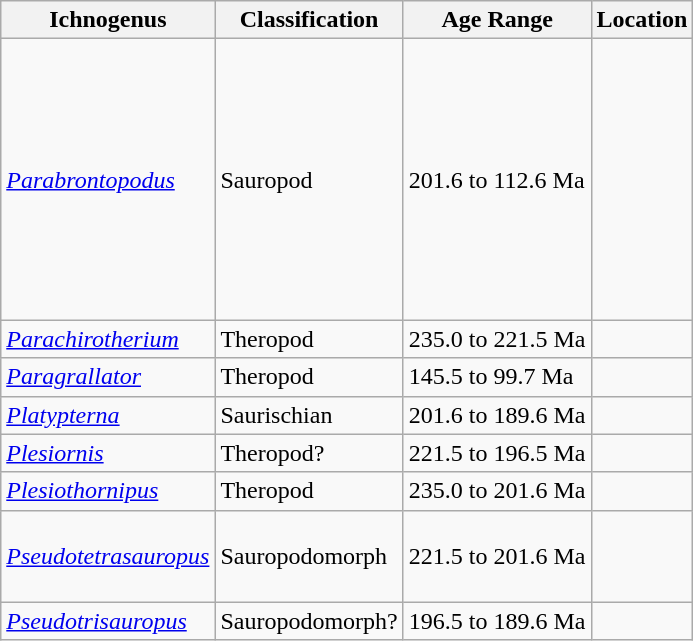<table class="wikitable">
<tr>
<th>Ichnogenus</th>
<th>Classification</th>
<th>Age Range</th>
<th>Location</th>
</tr>
<tr>
<td><em><a href='#'>Parabrontopodus</a></em></td>
<td>Sauropod</td>
<td>201.6 to 112.6 Ma</td>
<td><br><br><br><br><br><br><br><br><br><br></td>
</tr>
<tr>
<td><em><a href='#'>Parachirotherium</a></em></td>
<td>Theropod</td>
<td>235.0 to 221.5 Ma</td>
<td></td>
</tr>
<tr>
<td><em><a href='#'>Paragrallator</a></em></td>
<td>Theropod</td>
<td>145.5 to 99.7 Ma</td>
<td></td>
</tr>
<tr>
<td><em><a href='#'>Platypterna</a></em></td>
<td>Saurischian</td>
<td>201.6 to 189.6 Ma</td>
<td></td>
</tr>
<tr>
<td><em><a href='#'>Plesiornis</a></em></td>
<td>Theropod?</td>
<td>221.5 to 196.5 Ma</td>
<td></td>
</tr>
<tr>
<td><em><a href='#'>Plesiothornipus</a></em></td>
<td>Theropod</td>
<td>235.0 to 201.6 Ma</td>
<td></td>
</tr>
<tr>
<td><em><a href='#'>Pseudotetrasauropus</a></em></td>
<td>Sauropodomorph</td>
<td>221.5 to 201.6 Ma</td>
<td><br><br><br></td>
</tr>
<tr>
<td><em><a href='#'>Pseudotrisauropus</a></em></td>
<td>Sauropodomorph?</td>
<td>196.5 to 189.6 Ma</td>
<td></td>
</tr>
</table>
